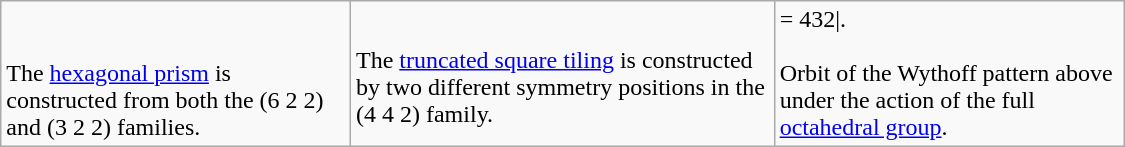<table class=wikitable width=750px>
<tr>
<td><br><br>The <a href='#'>hexagonal prism</a> is constructed from both the (6 2 2) and (3 2 2) families.</td>
<td> <br>The <a href='#'>truncated square tiling</a> is constructed by two different symmetry positions in the (4 4 2) family.</td>
<td>= 432|. <br>  <br> Orbit of the Wythoff pattern above under the action of the full <a href='#'>octahedral group</a>.</td>
</tr>
</table>
